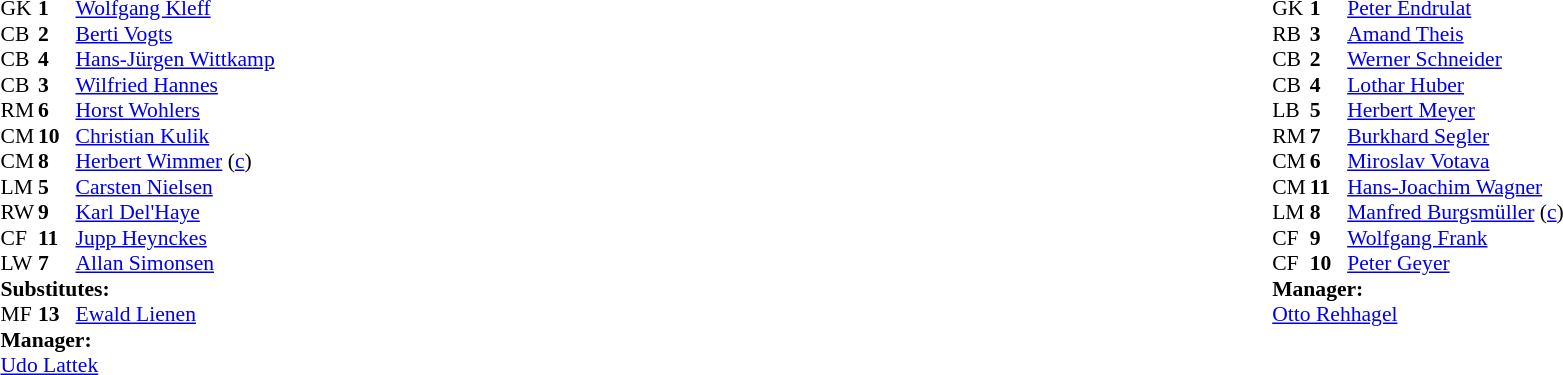<table width="100%">
<tr>
<td valign="top" width="40%"><br><table style="font-size:90%" cellspacing="0" cellpadding="0">
<tr>
<th width=25></th>
<th width=25></th>
</tr>
<tr>
<td>GK</td>
<td><strong>1</strong></td>
<td> <a href='#'>Wolfgang Kleff</a></td>
</tr>
<tr>
<td>CB</td>
<td><strong>2</strong></td>
<td> <a href='#'>Berti Vogts</a></td>
</tr>
<tr>
<td>CB</td>
<td><strong>4</strong></td>
<td> <a href='#'>Hans-Jürgen Wittkamp</a></td>
</tr>
<tr>
<td>CB</td>
<td><strong>3</strong></td>
<td> <a href='#'>Wilfried Hannes</a></td>
</tr>
<tr>
<td>RM</td>
<td><strong>6</strong></td>
<td> <a href='#'>Horst Wohlers</a></td>
</tr>
<tr>
<td>CM</td>
<td><strong>10</strong></td>
<td> <a href='#'>Christian Kulik</a></td>
</tr>
<tr>
<td>CM</td>
<td><strong>8</strong></td>
<td> <a href='#'>Herbert Wimmer</a> (<a href='#'>c</a>)</td>
</tr>
<tr>
<td>LM</td>
<td><strong>5</strong></td>
<td> <a href='#'>Carsten Nielsen</a></td>
</tr>
<tr>
<td>RW</td>
<td><strong>9</strong></td>
<td> <a href='#'>Karl Del'Haye</a></td>
</tr>
<tr>
<td>CF</td>
<td><strong>11</strong></td>
<td> <a href='#'>Jupp Heynckes</a></td>
</tr>
<tr>
<td>LW</td>
<td><strong>7</strong></td>
<td> <a href='#'>Allan Simonsen</a></td>
<td></td>
<td></td>
</tr>
<tr>
<td colspan=3><strong>Substitutes:</strong></td>
</tr>
<tr>
<td>MF</td>
<td><strong>13</strong></td>
<td> <a href='#'>Ewald Lienen</a></td>
<td></td>
<td></td>
</tr>
<tr>
<td colspan=3><strong>Manager:</strong></td>
</tr>
<tr>
<td colspan=3> <a href='#'>Udo Lattek</a></td>
</tr>
</table>
</td>
<td valign="top"></td>
<td valign="top" width="50%"><br><table style="font-size:90%; margin:auto" cellspacing="0" cellpadding="0">
<tr>
<th width=25></th>
<th width=25></th>
</tr>
<tr>
<td>GK</td>
<td><strong>1</strong></td>
<td> <a href='#'>Peter Endrulat</a></td>
</tr>
<tr>
<td>RB</td>
<td><strong>3</strong></td>
<td> <a href='#'>Amand Theis</a></td>
</tr>
<tr>
<td>CB</td>
<td><strong>2</strong></td>
<td> <a href='#'>Werner Schneider</a></td>
</tr>
<tr>
<td>CB</td>
<td><strong>4</strong></td>
<td> <a href='#'>Lothar Huber</a></td>
</tr>
<tr>
<td>LB</td>
<td><strong>5</strong></td>
<td> <a href='#'>Herbert Meyer</a></td>
</tr>
<tr>
<td>RM</td>
<td><strong>7</strong></td>
<td> <a href='#'>Burkhard Segler</a></td>
</tr>
<tr>
<td>CM</td>
<td><strong>6</strong></td>
<td> <a href='#'>Miroslav Votava</a></td>
</tr>
<tr>
<td>CM</td>
<td><strong>11</strong></td>
<td> <a href='#'>Hans-Joachim Wagner</a></td>
</tr>
<tr>
<td>LM</td>
<td><strong>8</strong></td>
<td> <a href='#'>Manfred Burgsmüller</a> (<a href='#'>c</a>)</td>
</tr>
<tr>
<td>CF</td>
<td><strong>9</strong></td>
<td> <a href='#'>Wolfgang Frank</a></td>
</tr>
<tr>
<td>CF</td>
<td><strong>10</strong></td>
<td> <a href='#'>Peter Geyer</a></td>
</tr>
<tr>
<td colspan=3><strong>Manager:</strong></td>
</tr>
<tr>
<td colspan=3> <a href='#'>Otto Rehhagel</a></td>
</tr>
</table>
</td>
</tr>
</table>
